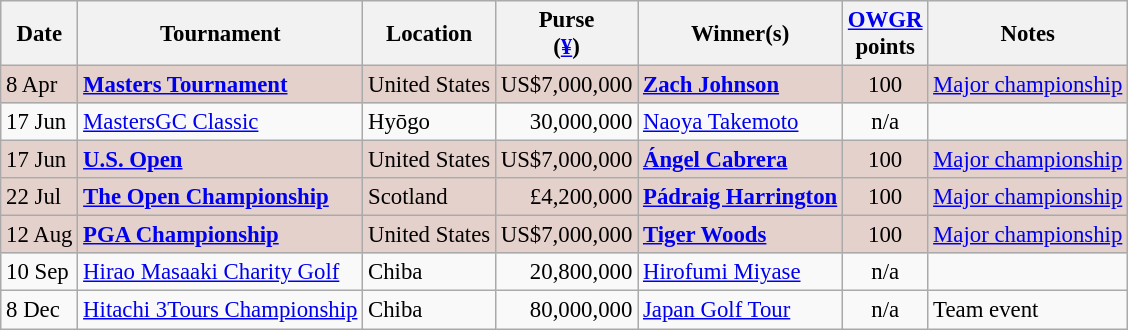<table class="wikitable" style="font-size:95%">
<tr>
<th>Date</th>
<th>Tournament</th>
<th>Location</th>
<th>Purse<br>(<a href='#'>¥</a>)</th>
<th>Winner(s)</th>
<th><a href='#'>OWGR</a><br>points</th>
<th>Notes</th>
</tr>
<tr style="background:#e5d1cb;">
<td>8 Apr</td>
<td><strong><a href='#'>Masters Tournament</a></strong></td>
<td>United States</td>
<td align=right>US$7,000,000</td>
<td> <strong><a href='#'>Zach Johnson</a></strong></td>
<td align=center>100</td>
<td><a href='#'>Major championship</a></td>
</tr>
<tr>
<td>17 Jun</td>
<td><a href='#'>MastersGC Classic</a></td>
<td>Hyōgo</td>
<td align=right>30,000,000</td>
<td> <a href='#'>Naoya Takemoto</a></td>
<td align=center>n/a</td>
<td></td>
</tr>
<tr style="background:#e5d1cb;">
<td>17 Jun</td>
<td><strong><a href='#'>U.S. Open</a></strong></td>
<td>United States</td>
<td align=right>US$7,000,000</td>
<td> <strong><a href='#'>Ángel Cabrera</a></strong></td>
<td align=center>100</td>
<td><a href='#'>Major championship</a></td>
</tr>
<tr style="background:#e5d1cb;">
<td>22 Jul</td>
<td><strong><a href='#'>The Open Championship</a></strong></td>
<td>Scotland</td>
<td align=right>£4,200,000</td>
<td> <strong><a href='#'>Pádraig Harrington</a></strong></td>
<td align=center>100</td>
<td><a href='#'>Major championship</a></td>
</tr>
<tr style="background:#e5d1cb;">
<td>12 Aug</td>
<td><strong><a href='#'>PGA Championship</a></strong></td>
<td>United States</td>
<td align=right>US$7,000,000</td>
<td> <strong><a href='#'>Tiger Woods</a></strong></td>
<td align=center>100</td>
<td><a href='#'>Major championship</a></td>
</tr>
<tr>
<td>10 Sep</td>
<td><a href='#'>Hirao Masaaki Charity Golf</a></td>
<td>Chiba</td>
<td align=right>20,800,000</td>
<td> <a href='#'>Hirofumi Miyase</a></td>
<td align=center>n/a</td>
<td></td>
</tr>
<tr>
<td>8 Dec</td>
<td><a href='#'>Hitachi 3Tours Championship</a></td>
<td>Chiba</td>
<td align=right>80,000,000</td>
<td><a href='#'>Japan Golf Tour</a></td>
<td align=center>n/a</td>
<td>Team event</td>
</tr>
</table>
